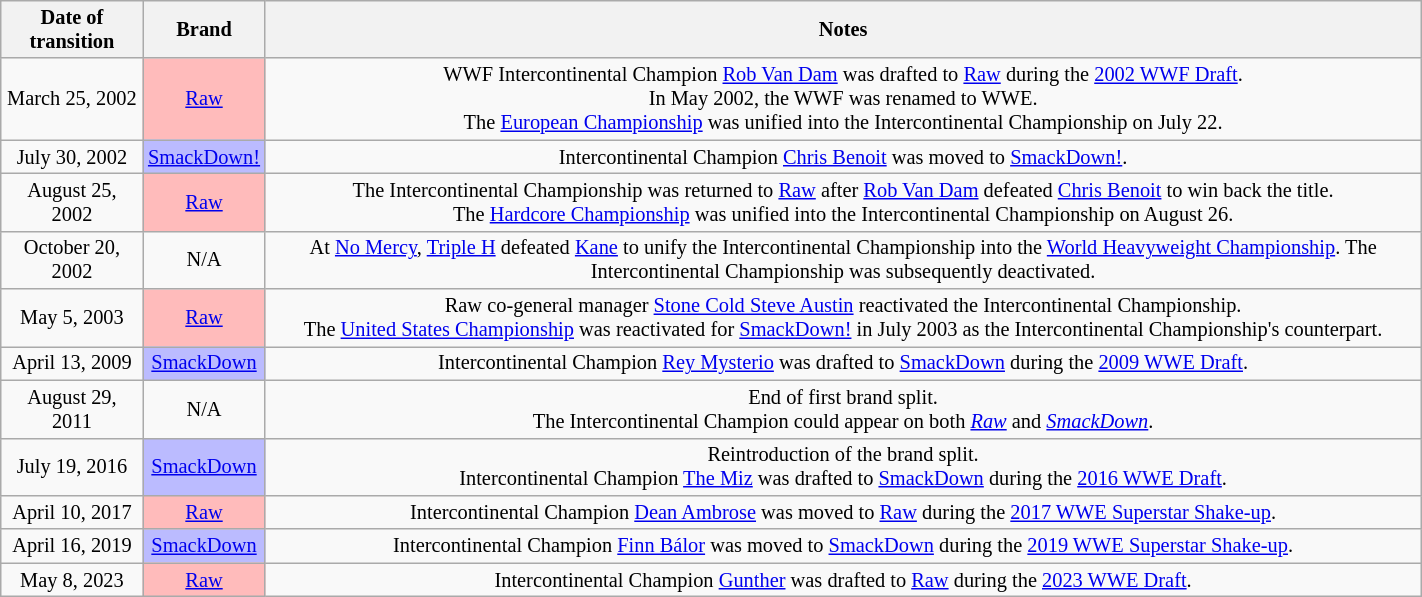<table class="wikitable" style="font-size:85%; text-align:center; width:75%;">
<tr>
<th>Date of transition</th>
<th>Brand</th>
<th>Notes</th>
</tr>
<tr>
<td>March 25, 2002</td>
<td style="background-color:#fbb;"><a href='#'>Raw</a></td>
<td>WWF Intercontinental Champion <a href='#'>Rob Van Dam</a> was drafted to <a href='#'>Raw</a> during the <a href='#'>2002 WWF Draft</a>.<br>In May 2002, the WWF was renamed to WWE.<br>The <a href='#'>European Championship</a> was unified into the Intercontinental Championship on July 22.</td>
</tr>
<tr>
<td>July 30, 2002</td>
<td style="background-color:#bbf;"><a href='#'>SmackDown!</a></td>
<td>Intercontinental Champion <a href='#'>Chris Benoit</a> was moved to <a href='#'>SmackDown!</a>.</td>
</tr>
<tr>
<td>August 25, 2002</td>
<td style="background-color:#fbb;"><a href='#'>Raw</a></td>
<td>The Intercontinental Championship was returned to <a href='#'>Raw</a> after <a href='#'>Rob Van Dam</a> defeated <a href='#'>Chris Benoit</a> to win back the title.<br>The <a href='#'>Hardcore Championship</a> was unified into the Intercontinental Championship on August 26.</td>
</tr>
<tr>
<td>October 20, 2002</td>
<td>N/A</td>
<td>At <a href='#'>No Mercy</a>, <a href='#'>Triple H</a> defeated <a href='#'>Kane</a> to unify the Intercontinental Championship into the <a href='#'>World Heavyweight Championship</a>. The Intercontinental Championship was subsequently deactivated.</td>
</tr>
<tr>
<td>May 5, 2003</td>
<td style="background-color:#fbb;"><a href='#'>Raw</a></td>
<td>Raw co-general manager <a href='#'>Stone Cold Steve Austin</a> reactivated the Intercontinental Championship.<br>The <a href='#'>United States Championship</a> was reactivated for <a href='#'>SmackDown!</a> in July 2003 as the Intercontinental Championship's counterpart.</td>
</tr>
<tr>
<td>April 13, 2009</td>
<td style="background-color:#bbf;"><a href='#'>SmackDown</a></td>
<td>Intercontinental Champion <a href='#'>Rey Mysterio</a> was drafted to <a href='#'>SmackDown</a> during the <a href='#'>2009 WWE Draft</a>.</td>
</tr>
<tr>
<td>August 29, 2011</td>
<td>N/A</td>
<td>End of first brand split.<br>The Intercontinental Champion could appear on both <em><a href='#'>Raw</a></em> and <em><a href='#'>SmackDown</a></em>.</td>
</tr>
<tr>
<td>July 19, 2016</td>
<td style="background-color:#bbf;"><a href='#'>SmackDown</a></td>
<td>Reintroduction of the brand split.<br>Intercontinental Champion <a href='#'>The Miz</a> was drafted to <a href='#'>SmackDown</a> during the <a href='#'>2016 WWE Draft</a>.</td>
</tr>
<tr>
<td>April 10, 2017</td>
<td style="background-color:#fbb;"><a href='#'>Raw</a></td>
<td>Intercontinental Champion <a href='#'>Dean Ambrose</a> was moved to <a href='#'>Raw</a> during the <a href='#'>2017 WWE Superstar Shake-up</a>.</td>
</tr>
<tr>
<td>April 16, 2019</td>
<td style="background-color:#bbf;"><a href='#'>SmackDown</a></td>
<td>Intercontinental Champion <a href='#'>Finn Bálor</a> was moved to <a href='#'>SmackDown</a> during the <a href='#'>2019 WWE Superstar Shake-up</a>.</td>
</tr>
<tr>
<td>May 8, 2023</td>
<td style="background-color:#fbb;"><a href='#'>Raw</a></td>
<td>Intercontinental Champion <a href='#'>Gunther</a> was drafted to <a href='#'>Raw</a> during the <a href='#'>2023 WWE Draft</a>.</td>
</tr>
</table>
